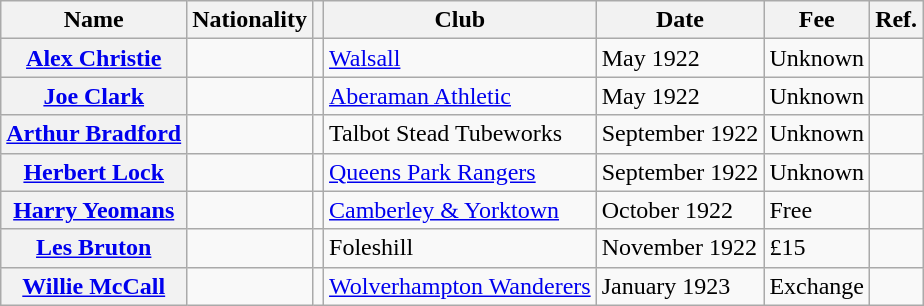<table class="wikitable plainrowheaders">
<tr>
<th scope="col">Name</th>
<th scope="col">Nationality</th>
<th scope="col"></th>
<th scope="col">Club</th>
<th scope="col">Date</th>
<th scope="col">Fee</th>
<th scope="col">Ref.</th>
</tr>
<tr>
<th scope="row"><a href='#'>Alex Christie</a></th>
<td></td>
<td align="center"></td>
<td> <a href='#'>Walsall</a></td>
<td>May 1922</td>
<td>Unknown</td>
<td align="center"></td>
</tr>
<tr>
<th scope="row"><a href='#'>Joe Clark</a></th>
<td></td>
<td align="center"></td>
<td> <a href='#'>Aberaman Athletic</a></td>
<td>May 1922</td>
<td>Unknown</td>
<td align="center"></td>
</tr>
<tr>
<th scope="row"><a href='#'>Arthur Bradford</a></th>
<td></td>
<td align="center"></td>
<td> Talbot Stead Tubeworks</td>
<td>September 1922</td>
<td>Unknown</td>
<td align="center"></td>
</tr>
<tr>
<th scope="row"><a href='#'>Herbert Lock</a></th>
<td></td>
<td align="center"></td>
<td> <a href='#'>Queens Park Rangers</a></td>
<td>September 1922</td>
<td>Unknown</td>
<td align="center"></td>
</tr>
<tr>
<th scope="row"><a href='#'>Harry Yeomans</a></th>
<td></td>
<td align="center"></td>
<td> <a href='#'>Camberley & Yorktown</a></td>
<td>October 1922</td>
<td>Free</td>
<td align="center"></td>
</tr>
<tr>
<th scope="row"><a href='#'>Les Bruton</a></th>
<td></td>
<td align="center"></td>
<td> Foleshill</td>
<td>November 1922</td>
<td>£15</td>
<td align="center"></td>
</tr>
<tr>
<th scope="row"><a href='#'>Willie McCall</a></th>
<td></td>
<td align="center"></td>
<td> <a href='#'>Wolverhampton Wanderers</a></td>
<td>January 1923</td>
<td>Exchange</td>
<td align="center"></td>
</tr>
</table>
